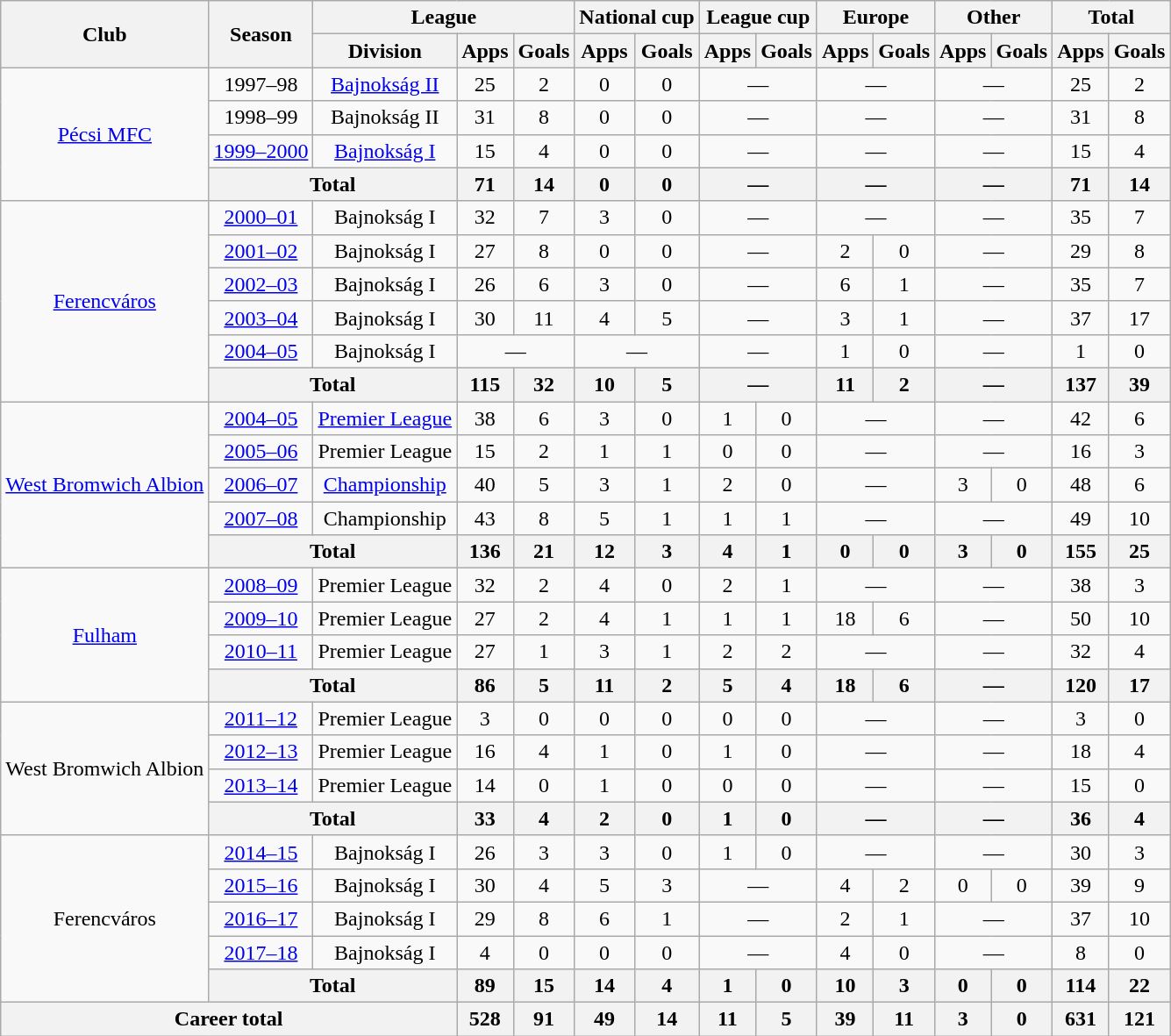<table class="wikitable" style="text-align:center">
<tr>
<th rowspan="2">Club</th>
<th rowspan="2">Season</th>
<th colspan="3">League</th>
<th colspan="2">National cup</th>
<th colspan="2">League cup</th>
<th colspan="2">Europe</th>
<th colspan="2">Other</th>
<th colspan="2">Total</th>
</tr>
<tr>
<th>Division</th>
<th>Apps</th>
<th>Goals</th>
<th>Apps</th>
<th>Goals</th>
<th>Apps</th>
<th>Goals</th>
<th>Apps</th>
<th>Goals</th>
<th>Apps</th>
<th>Goals</th>
<th>Apps</th>
<th>Goals</th>
</tr>
<tr>
<td rowspan="4"><a href='#'>Pécsi MFC</a></td>
<td>1997–98</td>
<td><a href='#'>Bajnokság II</a></td>
<td>25</td>
<td>2</td>
<td>0</td>
<td>0</td>
<td colspan="2">—</td>
<td colspan="2">—</td>
<td colspan="2">—</td>
<td>25</td>
<td>2</td>
</tr>
<tr>
<td>1998–99</td>
<td>Bajnokság II</td>
<td>31</td>
<td>8</td>
<td>0</td>
<td>0</td>
<td colspan="2">—</td>
<td colspan="2">—</td>
<td colspan="2">—</td>
<td>31</td>
<td>8</td>
</tr>
<tr>
<td><a href='#'>1999–2000</a></td>
<td><a href='#'>Bajnokság I</a></td>
<td>15</td>
<td>4</td>
<td>0</td>
<td>0</td>
<td colspan="2">—</td>
<td colspan="2">—</td>
<td colspan="2">—</td>
<td>15</td>
<td>4</td>
</tr>
<tr>
<th colspan="2">Total</th>
<th>71</th>
<th>14</th>
<th>0</th>
<th>0</th>
<th colspan="2">—</th>
<th colspan="2">—</th>
<th colspan="2">—</th>
<th>71</th>
<th>14</th>
</tr>
<tr>
<td rowspan="6"><a href='#'>Ferencváros</a></td>
<td><a href='#'>2000–01</a></td>
<td>Bajnokság I</td>
<td>32</td>
<td>7</td>
<td>3</td>
<td>0</td>
<td colspan="2">—</td>
<td colspan="2">—</td>
<td colspan="2">—</td>
<td>35</td>
<td>7</td>
</tr>
<tr>
<td><a href='#'>2001–02</a></td>
<td>Bajnokság I</td>
<td>27</td>
<td>8</td>
<td>0</td>
<td>0</td>
<td colspan="2">—</td>
<td>2</td>
<td>0</td>
<td colspan="2">—</td>
<td>29</td>
<td>8</td>
</tr>
<tr>
<td><a href='#'>2002–03</a></td>
<td>Bajnokság I</td>
<td>26</td>
<td>6</td>
<td>3</td>
<td>0</td>
<td colspan="2">—</td>
<td>6</td>
<td>1</td>
<td colspan="2">—</td>
<td>35</td>
<td>7</td>
</tr>
<tr>
<td><a href='#'>2003–04</a></td>
<td>Bajnokság I</td>
<td>30</td>
<td>11</td>
<td>4</td>
<td>5</td>
<td colspan="2">—</td>
<td>3</td>
<td>1</td>
<td colspan="2">—</td>
<td>37</td>
<td>17</td>
</tr>
<tr>
<td><a href='#'>2004–05</a></td>
<td>Bajnokság I</td>
<td colspan="2">—</td>
<td colspan="2">—</td>
<td colspan="2">—</td>
<td>1</td>
<td>0</td>
<td colspan="2">—</td>
<td>1</td>
<td>0</td>
</tr>
<tr>
<th colspan="2">Total</th>
<th>115</th>
<th>32</th>
<th>10</th>
<th>5</th>
<th colspan="2">—</th>
<th>11</th>
<th>2</th>
<th colspan="2">—</th>
<th>137</th>
<th>39</th>
</tr>
<tr>
<td rowspan="5"><a href='#'>West Bromwich Albion</a></td>
<td><a href='#'>2004–05</a></td>
<td><a href='#'>Premier League</a></td>
<td>38</td>
<td>6</td>
<td>3</td>
<td>0</td>
<td>1</td>
<td>0</td>
<td colspan="2">—</td>
<td colspan="2">—</td>
<td>42</td>
<td>6</td>
</tr>
<tr>
<td><a href='#'>2005–06</a></td>
<td>Premier League</td>
<td>15</td>
<td>2</td>
<td>1</td>
<td>1</td>
<td>0</td>
<td>0</td>
<td colspan="2">—</td>
<td colspan="2">—</td>
<td>16</td>
<td>3</td>
</tr>
<tr>
<td><a href='#'>2006–07</a></td>
<td><a href='#'>Championship</a></td>
<td>40</td>
<td>5</td>
<td>3</td>
<td>1</td>
<td>2</td>
<td>0</td>
<td colspan="2">—</td>
<td>3</td>
<td>0</td>
<td>48</td>
<td>6</td>
</tr>
<tr>
<td><a href='#'>2007–08</a></td>
<td>Championship</td>
<td>43</td>
<td>8</td>
<td>5</td>
<td>1</td>
<td>1</td>
<td>1</td>
<td colspan="2">—</td>
<td colspan="2">—</td>
<td>49</td>
<td>10</td>
</tr>
<tr>
<th colspan="2">Total</th>
<th>136</th>
<th>21</th>
<th>12</th>
<th>3</th>
<th>4</th>
<th>1</th>
<th>0</th>
<th>0</th>
<th>3</th>
<th>0</th>
<th>155</th>
<th>25</th>
</tr>
<tr>
<td rowspan="4"><a href='#'>Fulham</a></td>
<td><a href='#'>2008–09</a></td>
<td>Premier League</td>
<td>32</td>
<td>2</td>
<td>4</td>
<td>0</td>
<td>2</td>
<td>1</td>
<td colspan="2">—</td>
<td colspan="2">—</td>
<td>38</td>
<td>3</td>
</tr>
<tr>
<td><a href='#'>2009–10</a></td>
<td>Premier League</td>
<td>27</td>
<td>2</td>
<td>4</td>
<td>1</td>
<td>1</td>
<td>1</td>
<td>18</td>
<td>6</td>
<td colspan="2">—</td>
<td>50</td>
<td>10</td>
</tr>
<tr>
<td><a href='#'>2010–11</a></td>
<td>Premier League</td>
<td>27</td>
<td>1</td>
<td>3</td>
<td>1</td>
<td>2</td>
<td>2</td>
<td colspan="2">—</td>
<td colspan="2">—</td>
<td>32</td>
<td>4</td>
</tr>
<tr>
<th colspan="2">Total</th>
<th>86</th>
<th>5</th>
<th>11</th>
<th>2</th>
<th>5</th>
<th>4</th>
<th>18</th>
<th>6</th>
<th colspan="2">—</th>
<th>120</th>
<th>17</th>
</tr>
<tr>
<td rowspan="4">West Bromwich Albion</td>
<td><a href='#'>2011–12</a></td>
<td>Premier League</td>
<td>3</td>
<td>0</td>
<td>0</td>
<td>0</td>
<td>0</td>
<td>0</td>
<td colspan="2">—</td>
<td colspan="2">—</td>
<td>3</td>
<td>0</td>
</tr>
<tr>
<td><a href='#'>2012–13</a></td>
<td>Premier League</td>
<td>16</td>
<td>4</td>
<td>1</td>
<td>0</td>
<td>1</td>
<td>0</td>
<td colspan="2">—</td>
<td colspan="2">—</td>
<td>18</td>
<td>4</td>
</tr>
<tr>
<td><a href='#'>2013–14</a></td>
<td>Premier League</td>
<td>14</td>
<td>0</td>
<td>1</td>
<td>0</td>
<td>0</td>
<td>0</td>
<td colspan="2">—</td>
<td colspan="2">—</td>
<td>15</td>
<td>0</td>
</tr>
<tr>
<th colspan="2">Total</th>
<th>33</th>
<th>4</th>
<th>2</th>
<th>0</th>
<th>1</th>
<th>0</th>
<th colspan="2">—</th>
<th colspan="2">—</th>
<th>36</th>
<th>4</th>
</tr>
<tr>
<td rowspan="5">Ferencváros</td>
<td><a href='#'>2014–15</a></td>
<td>Bajnokság I</td>
<td>26</td>
<td>3</td>
<td>3</td>
<td>0</td>
<td>1</td>
<td>0</td>
<td colspan="2">—</td>
<td colspan="2">—</td>
<td>30</td>
<td>3</td>
</tr>
<tr>
<td><a href='#'>2015–16</a></td>
<td>Bajnokság I</td>
<td>30</td>
<td>4</td>
<td>5</td>
<td>3</td>
<td colspan="2">—</td>
<td>4</td>
<td>2</td>
<td>0</td>
<td>0</td>
<td>39</td>
<td>9</td>
</tr>
<tr>
<td><a href='#'>2016–17</a></td>
<td>Bajnokság I</td>
<td>29</td>
<td>8</td>
<td>6</td>
<td>1</td>
<td colspan="2">—</td>
<td>2</td>
<td>1</td>
<td colspan="2">—</td>
<td>37</td>
<td>10</td>
</tr>
<tr>
<td><a href='#'>2017–18</a></td>
<td>Bajnokság I</td>
<td>4</td>
<td>0</td>
<td>0</td>
<td>0</td>
<td colspan="2">—</td>
<td>4</td>
<td>0</td>
<td colspan="2">—</td>
<td>8</td>
<td>0</td>
</tr>
<tr>
<th colspan="2">Total</th>
<th>89</th>
<th>15</th>
<th>14</th>
<th>4</th>
<th>1</th>
<th>0</th>
<th>10</th>
<th>3</th>
<th>0</th>
<th>0</th>
<th>114</th>
<th>22</th>
</tr>
<tr>
<th colspan="3">Career total</th>
<th>528</th>
<th>91</th>
<th>49</th>
<th>14</th>
<th>11</th>
<th>5</th>
<th>39</th>
<th>11</th>
<th>3</th>
<th>0</th>
<th>631</th>
<th>121</th>
</tr>
</table>
